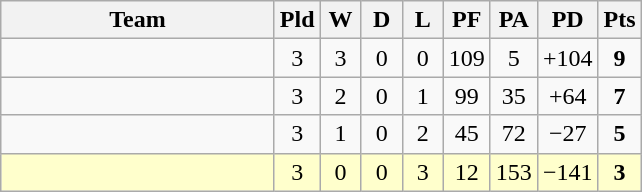<table class="wikitable" style="text-align:center;">
<tr>
<th width=175>Team</th>
<th width=20 abbr="Played">Pld</th>
<th width=20 abbr="Won">W</th>
<th width=20 abbr="Drawn">D</th>
<th width=20 abbr="Lost">L</th>
<th width=20 abbr="Points for">PF</th>
<th width=20 abbr="Points against">PA</th>
<th width=25 abbr="Points difference">PD</th>
<th width=20 abbr="Points">Pts</th>
</tr>
<tr>
<td align=left></td>
<td>3</td>
<td>3</td>
<td>0</td>
<td>0</td>
<td>109</td>
<td>5</td>
<td>+104</td>
<td><strong>9</strong></td>
</tr>
<tr>
<td align=left></td>
<td>3</td>
<td>2</td>
<td>0</td>
<td>1</td>
<td>99</td>
<td>35</td>
<td>+64</td>
<td><strong>7</strong></td>
</tr>
<tr>
<td align=left></td>
<td>3</td>
<td>1</td>
<td>0</td>
<td>2</td>
<td>45</td>
<td>72</td>
<td>−27</td>
<td><strong>5</strong></td>
</tr>
<tr bgcolor=ffffcc>
<td align=left><strong></strong></td>
<td>3</td>
<td>0</td>
<td>0</td>
<td>3</td>
<td>12</td>
<td>153</td>
<td>−141</td>
<td><strong>3</strong></td>
</tr>
</table>
